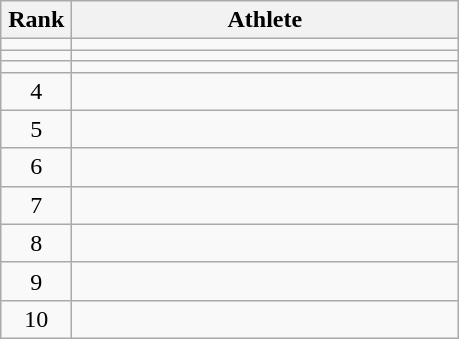<table class="wikitable" style="text-align: center;">
<tr>
<th width=40>Rank</th>
<th width=250>Athlete</th>
</tr>
<tr>
<td></td>
<td align="left"></td>
</tr>
<tr>
<td></td>
<td align="left"></td>
</tr>
<tr>
<td></td>
<td align="left"></td>
</tr>
<tr>
<td>4</td>
<td align="left"></td>
</tr>
<tr>
<td>5</td>
<td align="left"></td>
</tr>
<tr>
<td>6</td>
<td align="left"></td>
</tr>
<tr>
<td>7</td>
<td align="left"></td>
</tr>
<tr>
<td>8</td>
<td align="left"></td>
</tr>
<tr>
<td>9</td>
<td align="left"></td>
</tr>
<tr>
<td>10</td>
<td align="left"></td>
</tr>
</table>
